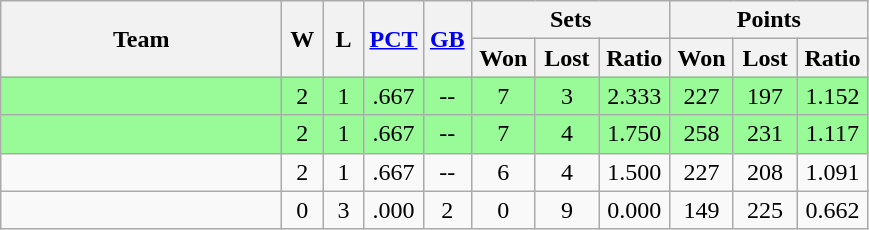<table class="wikitable" style="text-align:center">
<tr>
<th rowspan=2 width=180px>Team</th>
<th rowspan=2 width=20px>W</th>
<th rowspan=2 width=20px>L</th>
<th rowspan=2 width=30px><a href='#'>PCT</a></th>
<th rowspan=2 width=25px><a href='#'>GB</a></th>
<th colspan=3>Sets</th>
<th colspan=3>Points</th>
</tr>
<tr>
<th width=35px>Won</th>
<th width=35px>Lost</th>
<th width=40px>Ratio</th>
<th width=35px>Won</th>
<th width=35px>Lost</th>
<th width=40px>Ratio</th>
</tr>
<tr bgcolor=#98fb98>
<td align=left></td>
<td>2</td>
<td>1</td>
<td>.667</td>
<td>--</td>
<td>7</td>
<td>3</td>
<td>2.333</td>
<td>227</td>
<td>197</td>
<td>1.152</td>
</tr>
<tr bgcolor=#98fb98>
<td align=left></td>
<td>2</td>
<td>1</td>
<td>.667</td>
<td>--</td>
<td>7</td>
<td>4</td>
<td>1.750</td>
<td>258</td>
<td>231</td>
<td>1.117</td>
</tr>
<tr>
<td align=left></td>
<td>2</td>
<td>1</td>
<td>.667</td>
<td>--</td>
<td>6</td>
<td>4</td>
<td>1.500</td>
<td>227</td>
<td>208</td>
<td>1.091</td>
</tr>
<tr>
<td align=left></td>
<td>0</td>
<td>3</td>
<td>.000</td>
<td>2</td>
<td>0</td>
<td>9</td>
<td>0.000</td>
<td>149</td>
<td>225</td>
<td>0.662</td>
</tr>
</table>
